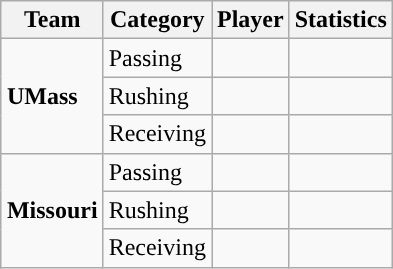<table class="wikitable" style="float: right;">
<tr>
<th>Team</th>
<th>Category</th>
<th>Player</th>
<th>Statistics</th>
</tr>
<tr>
<td rowspan=3><strong>UMass</strong></td>
<td>Passing</td>
<td></td>
<td></td>
</tr>
<tr>
<td>Rushing</td>
<td></td>
<td></td>
</tr>
<tr>
<td>Receiving</td>
<td></td>
<td></td>
</tr>
<tr>
<td rowspan=3><strong>Missouri</strong></td>
<td>Passing</td>
<td></td>
<td></td>
</tr>
<tr>
<td>Rushing</td>
<td></td>
<td></td>
</tr>
<tr>
<td>Receiving</td>
<td></td>
<td></td>
</tr>
</table>
